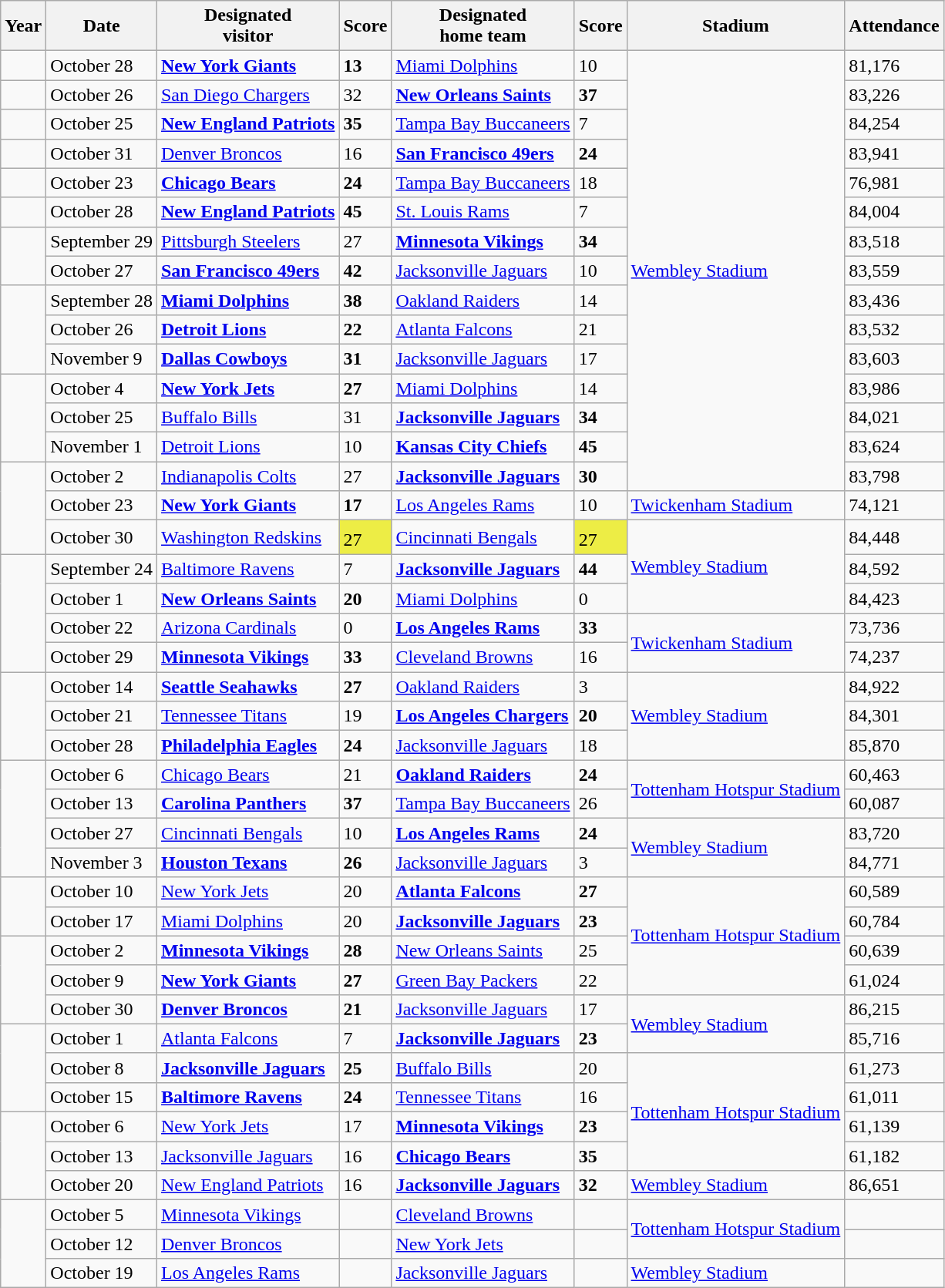<table class="wikitable sortable">
<tr>
<th>Year</th>
<th>Date</th>
<th>Designated<br>visitor</th>
<th>Score</th>
<th>Designated<br>home team</th>
<th>Score</th>
<th>Stadium</th>
<th>Attendance</th>
</tr>
<tr>
<td></td>
<td>October 28</td>
<td><strong><a href='#'>New York Giants</a></strong></td>
<td><strong>13</strong></td>
<td><a href='#'>Miami Dolphins</a></td>
<td>10</td>
<td rowspan="15"><a href='#'>Wembley Stadium</a></td>
<td>81,176</td>
</tr>
<tr>
<td></td>
<td>October 26</td>
<td><a href='#'>San Diego Chargers</a></td>
<td>32</td>
<td><strong><a href='#'>New Orleans Saints</a></strong></td>
<td><strong>37</strong></td>
<td>83,226</td>
</tr>
<tr>
<td></td>
<td>October 25</td>
<td><strong><a href='#'>New England Patriots</a></strong></td>
<td><strong>35</strong></td>
<td><a href='#'>Tampa Bay Buccaneers</a></td>
<td>7</td>
<td>84,254</td>
</tr>
<tr>
<td></td>
<td>October 31</td>
<td><a href='#'>Denver Broncos</a></td>
<td>16</td>
<td><strong><a href='#'>San Francisco 49ers</a></strong></td>
<td><strong>24</strong></td>
<td>83,941</td>
</tr>
<tr>
<td></td>
<td>October 23</td>
<td><strong><a href='#'>Chicago Bears</a></strong></td>
<td><strong>24</strong></td>
<td><a href='#'>Tampa Bay Buccaneers</a></td>
<td>18</td>
<td>76,981</td>
</tr>
<tr>
<td></td>
<td>October 28</td>
<td><strong><a href='#'>New England Patriots</a></strong></td>
<td><strong>45</strong></td>
<td><a href='#'>St. Louis Rams</a></td>
<td>7</td>
<td>84,004</td>
</tr>
<tr>
<td rowspan="2"></td>
<td>September 29</td>
<td><a href='#'>Pittsburgh Steelers</a></td>
<td>27</td>
<td><strong><a href='#'>Minnesota Vikings</a></strong></td>
<td><strong>34</strong></td>
<td>83,518</td>
</tr>
<tr>
<td>October 27</td>
<td><strong><a href='#'>San Francisco 49ers</a></strong></td>
<td><strong>42</strong></td>
<td><a href='#'>Jacksonville Jaguars</a></td>
<td>10</td>
<td>83,559</td>
</tr>
<tr>
<td rowspan="3"></td>
<td>September 28</td>
<td><strong><a href='#'>Miami Dolphins</a></strong></td>
<td><strong>38</strong></td>
<td><a href='#'>Oakland Raiders</a></td>
<td>14</td>
<td>83,436</td>
</tr>
<tr>
<td>October 26</td>
<td><strong><a href='#'>Detroit Lions</a></strong></td>
<td><strong>22</strong></td>
<td><a href='#'>Atlanta Falcons</a></td>
<td>21</td>
<td>83,532</td>
</tr>
<tr>
<td>November 9</td>
<td><strong><a href='#'>Dallas Cowboys</a></strong></td>
<td><strong>31</strong></td>
<td><a href='#'>Jacksonville Jaguars</a></td>
<td>17</td>
<td>83,603</td>
</tr>
<tr>
<td rowspan="3"></td>
<td>October 4</td>
<td><strong><a href='#'>New York Jets</a></strong></td>
<td><strong>27</strong></td>
<td><a href='#'>Miami Dolphins</a></td>
<td>14</td>
<td>83,986</td>
</tr>
<tr>
<td>October 25</td>
<td><a href='#'>Buffalo Bills</a></td>
<td>31</td>
<td><strong><a href='#'>Jacksonville Jaguars</a></strong></td>
<td><strong>34</strong></td>
<td>84,021</td>
</tr>
<tr>
<td>November 1</td>
<td><a href='#'>Detroit Lions</a></td>
<td>10</td>
<td><strong><a href='#'>Kansas City Chiefs</a></strong></td>
<td><strong>45</strong></td>
<td>83,624</td>
</tr>
<tr>
<td rowspan="3"></td>
<td>October 2</td>
<td><a href='#'>Indianapolis Colts</a></td>
<td>27</td>
<td><strong><a href='#'>Jacksonville Jaguars</a></strong></td>
<td><strong>30</strong></td>
<td>83,798</td>
</tr>
<tr>
<td>October 23</td>
<td><strong><a href='#'>New York Giants</a></strong></td>
<td><strong>17</strong></td>
<td><a href='#'>Los Angeles Rams</a></td>
<td>10</td>
<td><a href='#'>Twickenham Stadium</a></td>
<td>74,121</td>
</tr>
<tr>
<td>October 30</td>
<td><a href='#'>Washington Redskins</a></td>
<td style="background-color:#eded45">27<sup></sup></td>
<td><a href='#'>Cincinnati Bengals</a></td>
<td style="background-color:#eded45">27<sup></sup></td>
<td rowspan="3"><a href='#'>Wembley Stadium</a></td>
<td>84,448</td>
</tr>
<tr>
<td rowspan="4"></td>
<td>September 24</td>
<td><a href='#'>Baltimore Ravens</a></td>
<td>7</td>
<td><strong><a href='#'>Jacksonville Jaguars</a></strong></td>
<td><strong>44</strong></td>
<td>84,592</td>
</tr>
<tr>
<td>October 1</td>
<td><strong><a href='#'>New Orleans Saints</a></strong></td>
<td><strong>20</strong></td>
<td><a href='#'>Miami Dolphins</a></td>
<td>0</td>
<td>84,423</td>
</tr>
<tr>
<td>October 22</td>
<td><a href='#'>Arizona Cardinals</a></td>
<td>0</td>
<td><strong><a href='#'>Los Angeles Rams</a></strong></td>
<td><strong>33</strong></td>
<td rowspan="2"><a href='#'>Twickenham Stadium</a></td>
<td>73,736</td>
</tr>
<tr>
<td>October 29</td>
<td><strong><a href='#'>Minnesota Vikings</a></strong></td>
<td><strong>33</strong></td>
<td><a href='#'>Cleveland Browns</a></td>
<td>16</td>
<td>74,237</td>
</tr>
<tr>
<td rowspan="3"><br></td>
<td>October 14</td>
<td><strong><a href='#'>Seattle Seahawks</a></strong></td>
<td><strong>27</strong></td>
<td><a href='#'>Oakland Raiders</a></td>
<td>3</td>
<td rowspan="3"><a href='#'>Wembley Stadium</a></td>
<td>84,922</td>
</tr>
<tr>
<td>October 21</td>
<td><a href='#'>Tennessee Titans</a></td>
<td>19</td>
<td><strong><a href='#'>Los Angeles Chargers</a></strong></td>
<td><strong>20</strong></td>
<td>84,301</td>
</tr>
<tr>
<td>October 28</td>
<td><strong><a href='#'>Philadelphia Eagles</a></strong></td>
<td><strong>24</strong></td>
<td><a href='#'>Jacksonville Jaguars</a></td>
<td>18</td>
<td>85,870</td>
</tr>
<tr>
<td rowspan="4"><br></td>
<td>October 6</td>
<td><a href='#'>Chicago Bears</a></td>
<td>21</td>
<td><strong><a href='#'>Oakland Raiders</a></strong></td>
<td><strong>24</strong></td>
<td rowspan="2"><a href='#'>Tottenham Hotspur Stadium</a></td>
<td>60,463</td>
</tr>
<tr>
<td>October 13</td>
<td><strong><a href='#'>Carolina Panthers</a></strong></td>
<td><strong>37</strong></td>
<td><a href='#'>Tampa Bay Buccaneers</a></td>
<td>26</td>
<td>60,087</td>
</tr>
<tr>
<td>October 27</td>
<td><a href='#'>Cincinnati Bengals</a></td>
<td>10</td>
<td><strong><a href='#'>Los Angeles Rams</a></strong></td>
<td><strong>24</strong></td>
<td rowspan="2"><a href='#'>Wembley Stadium</a></td>
<td>83,720</td>
</tr>
<tr>
<td>November 3</td>
<td><strong><a href='#'>Houston Texans</a></strong></td>
<td><strong>26</strong></td>
<td><a href='#'>Jacksonville Jaguars</a></td>
<td>3</td>
<td>84,771</td>
</tr>
<tr>
<td rowspan="2"></td>
<td>October 10</td>
<td><a href='#'>New York Jets</a></td>
<td>20</td>
<td><strong><a href='#'>Atlanta Falcons</a></strong></td>
<td><strong>27</strong></td>
<td rowspan="4"><a href='#'>Tottenham Hotspur Stadium</a></td>
<td>60,589</td>
</tr>
<tr>
<td>October 17</td>
<td><a href='#'>Miami Dolphins</a></td>
<td>20</td>
<td><strong><a href='#'>Jacksonville Jaguars</a></strong></td>
<td><strong>23</strong></td>
<td>60,784</td>
</tr>
<tr>
<td rowspan="3"></td>
<td>October 2</td>
<td><strong><a href='#'>Minnesota Vikings</a></strong></td>
<td><strong>28</strong></td>
<td><a href='#'>New Orleans Saints</a></td>
<td>25</td>
<td>60,639</td>
</tr>
<tr>
<td>October 9</td>
<td><strong><a href='#'>New York Giants</a></strong></td>
<td><strong>27</strong></td>
<td><a href='#'>Green Bay Packers</a></td>
<td>22</td>
<td>61,024</td>
</tr>
<tr>
<td>October 30</td>
<td><strong><a href='#'>Denver Broncos</a></strong></td>
<td><strong>21</strong></td>
<td><a href='#'>Jacksonville Jaguars</a></td>
<td>17</td>
<td rowspan="2"><a href='#'>Wembley Stadium</a></td>
<td>86,215</td>
</tr>
<tr>
<td rowspan="3"></td>
<td>October 1</td>
<td><a href='#'>Atlanta Falcons</a></td>
<td>7</td>
<td><strong><a href='#'>Jacksonville Jaguars</a></strong></td>
<td><strong>23</strong></td>
<td>85,716</td>
</tr>
<tr>
<td>October 8</td>
<td><strong><a href='#'>Jacksonville Jaguars</a></strong></td>
<td><strong>25</strong></td>
<td><a href='#'>Buffalo Bills</a></td>
<td>20</td>
<td rowspan="4"><a href='#'>Tottenham Hotspur Stadium</a></td>
<td>61,273</td>
</tr>
<tr>
<td>October 15</td>
<td><strong><a href='#'>Baltimore Ravens</a></strong></td>
<td><strong>24</strong></td>
<td><a href='#'>Tennessee Titans</a></td>
<td>16</td>
<td>61,011</td>
</tr>
<tr>
<td rowspan="3"></td>
<td>October 6</td>
<td><a href='#'>New York Jets</a></td>
<td>17</td>
<td><strong><a href='#'>Minnesota Vikings</a></strong></td>
<td><strong>23</strong></td>
<td>61,139</td>
</tr>
<tr>
<td>October 13</td>
<td><a href='#'>Jacksonville Jaguars</a></td>
<td>16</td>
<td><strong><a href='#'>Chicago Bears</a></strong></td>
<td><strong>35</strong></td>
<td>61,182</td>
</tr>
<tr>
<td>October 20</td>
<td><a href='#'>New England Patriots</a></td>
<td>16</td>
<td><strong><a href='#'>Jacksonville Jaguars</a></strong></td>
<td><strong>32</strong></td>
<td><a href='#'>Wembley Stadium</a></td>
<td>86,651</td>
</tr>
<tr>
<td rowspan="3"></td>
<td>October 5</td>
<td><a href='#'>Minnesota Vikings</a></td>
<td></td>
<td><a href='#'>Cleveland Browns</a></td>
<td></td>
<td rowspan="2"><a href='#'>Tottenham Hotspur Stadium</a></td>
<td></td>
</tr>
<tr>
<td>October 12</td>
<td><a href='#'>Denver Broncos</a></td>
<td></td>
<td><a href='#'>New York Jets</a></td>
<td></td>
<td></td>
</tr>
<tr>
<td>October 19</td>
<td><a href='#'>Los Angeles Rams</a></td>
<td></td>
<td><a href='#'>Jacksonville Jaguars</a></td>
<td></td>
<td><a href='#'>Wembley Stadium</a></td>
<td></td>
</tr>
</table>
